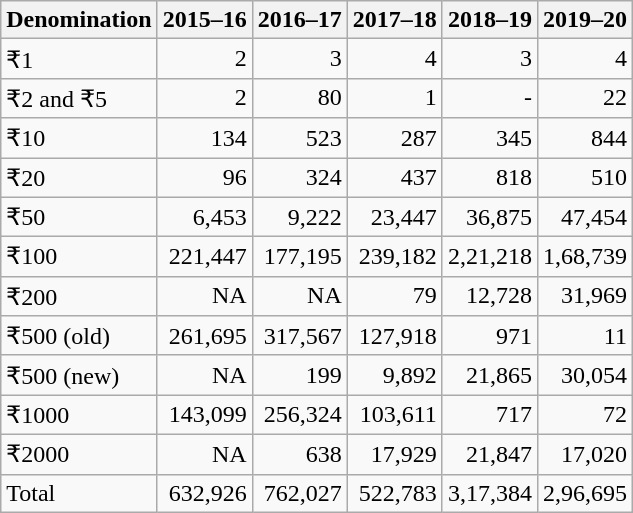<table class="wikitable floatright">
<tr>
<th>Denomination</th>
<th style="text-align:right">2015–16</th>
<th style="text-align:right">2016–17</th>
<th style="text-align:right">2017–18</th>
<th style="text-align:right">2018–19</th>
<th style="text-align:right">2019–20</th>
</tr>
<tr>
<td>₹1</td>
<td style="text-align:right">2</td>
<td style="text-align:right">3</td>
<td style="text-align:right">4</td>
<td style="text-align:right">3</td>
<td style="text-align:right">4</td>
</tr>
<tr>
<td>₹2 and ₹5</td>
<td style="text-align:right">2</td>
<td style="text-align:right">80</td>
<td style="text-align:right">1</td>
<td style="text-align:right">-</td>
<td style="text-align:right">22</td>
</tr>
<tr>
<td>₹10</td>
<td style="text-align:right">134</td>
<td style="text-align:right">523</td>
<td style="text-align:right">287</td>
<td style="text-align:right">345</td>
<td style="text-align:right">844</td>
</tr>
<tr>
<td>₹20</td>
<td style="text-align:right">96</td>
<td style="text-align:right">324</td>
<td style="text-align:right">437</td>
<td style="text-align:right">818</td>
<td style="text-align:right">510</td>
</tr>
<tr>
<td>₹50</td>
<td style="text-align:right">6,453</td>
<td style="text-align:right">9,222</td>
<td style="text-align:right">23,447</td>
<td style="text-align:right">36,875</td>
<td style="text-align:right">47,454</td>
</tr>
<tr>
<td>₹100</td>
<td style="text-align:right">221,447</td>
<td style="text-align:right">177,195</td>
<td style="text-align:right">239,182</td>
<td style="text-align:right">2,21,218</td>
<td style="text-align:right">1,68,739</td>
</tr>
<tr>
<td>₹200</td>
<td style="text-align:right">NA</td>
<td style="text-align:right">NA</td>
<td style="text-align:right">79</td>
<td style="text-align:right">12,728</td>
<td style="text-align:right">31,969</td>
</tr>
<tr>
<td>₹500 (old)</td>
<td style="text-align:right">261,695</td>
<td style="text-align:right">317,567</td>
<td style="text-align:right">127,918</td>
<td style="text-align:right">971</td>
<td style="text-align:right">11</td>
</tr>
<tr>
<td>₹500 (new)</td>
<td style="text-align:right">NA</td>
<td style="text-align:right">199</td>
<td style="text-align:right">9,892</td>
<td style="text-align:right">21,865</td>
<td style="text-align:right">30,054</td>
</tr>
<tr>
<td>₹1000</td>
<td style="text-align:right">143,099</td>
<td style="text-align:right">256,324</td>
<td style="text-align:right">103,611</td>
<td style="text-align:right">717</td>
<td style="text-align:right">72</td>
</tr>
<tr>
<td>₹2000</td>
<td style="text-align:right">NA</td>
<td style="text-align:right">638</td>
<td style="text-align:right">17,929</td>
<td style="text-align:right">21,847</td>
<td style="text-align:right">17,020</td>
</tr>
<tr>
<td>Total</td>
<td style="text-align:right">632,926</td>
<td style="text-align:right">762,027</td>
<td style="text-align:right">522,783</td>
<td style="text-align:right">3,17,384</td>
<td style="text-align:right">2,96,695</td>
</tr>
</table>
